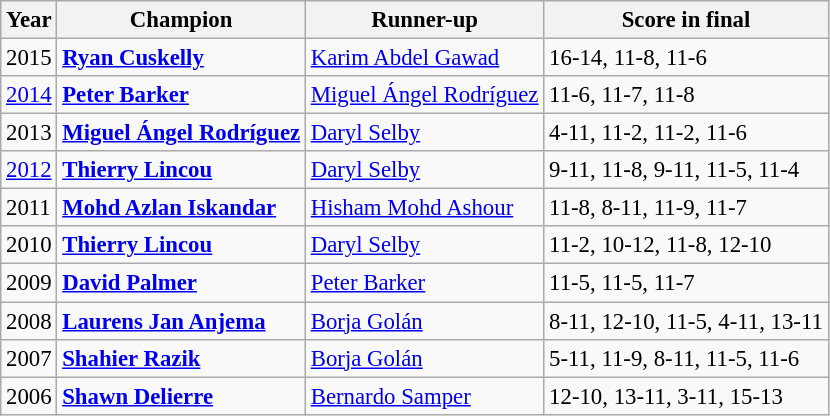<table class="wikitable" style="font-size: 95%;">
<tr>
<th>Year</th>
<th>Champion</th>
<th>Runner-up</th>
<th>Score in final</th>
</tr>
<tr>
<td>2015</td>
<td> <strong><a href='#'>Ryan Cuskelly</a></strong></td>
<td> <a href='#'>Karim Abdel Gawad</a></td>
<td>16-14, 11-8, 11-6</td>
</tr>
<tr>
<td><a href='#'>2014</a></td>
<td> <strong><a href='#'>Peter Barker</a></strong></td>
<td> <a href='#'>Miguel Ángel Rodríguez</a></td>
<td>11-6, 11-7, 11-8</td>
</tr>
<tr>
<td>2013</td>
<td> <strong><a href='#'>Miguel Ángel Rodríguez</a></strong></td>
<td> <a href='#'>Daryl Selby</a></td>
<td>4-11, 11-2, 11-2, 11-6</td>
</tr>
<tr>
<td><a href='#'>2012</a></td>
<td> <strong><a href='#'>Thierry Lincou</a></strong></td>
<td> <a href='#'>Daryl Selby</a></td>
<td>9-11, 11-8, 9-11, 11-5, 11-4</td>
</tr>
<tr>
<td>2011</td>
<td> <strong><a href='#'>Mohd Azlan Iskandar</a></strong></td>
<td> <a href='#'>Hisham Mohd Ashour</a></td>
<td>11-8, 8-11, 11-9, 11-7</td>
</tr>
<tr>
<td>2010</td>
<td> <strong><a href='#'>Thierry Lincou</a></strong></td>
<td> <a href='#'>Daryl Selby</a></td>
<td>11-2, 10-12, 11-8, 12-10</td>
</tr>
<tr>
<td>2009</td>
<td> <strong><a href='#'>David Palmer</a></strong></td>
<td> <a href='#'>Peter Barker</a></td>
<td>11-5, 11-5, 11-7</td>
</tr>
<tr>
<td>2008</td>
<td> <strong><a href='#'>Laurens Jan Anjema</a></strong></td>
<td> <a href='#'>Borja Golán</a></td>
<td>8-11, 12-10, 11-5, 4-11, 13-11</td>
</tr>
<tr>
<td>2007</td>
<td> <strong><a href='#'>Shahier Razik</a></strong></td>
<td> <a href='#'>Borja Golán</a></td>
<td>5-11, 11-9, 8-11, 11-5, 11-6</td>
</tr>
<tr>
<td>2006</td>
<td> <strong><a href='#'>Shawn Delierre</a></strong></td>
<td> <a href='#'>Bernardo Samper</a></td>
<td>12-10, 13-11, 3-11, 15-13</td>
</tr>
</table>
